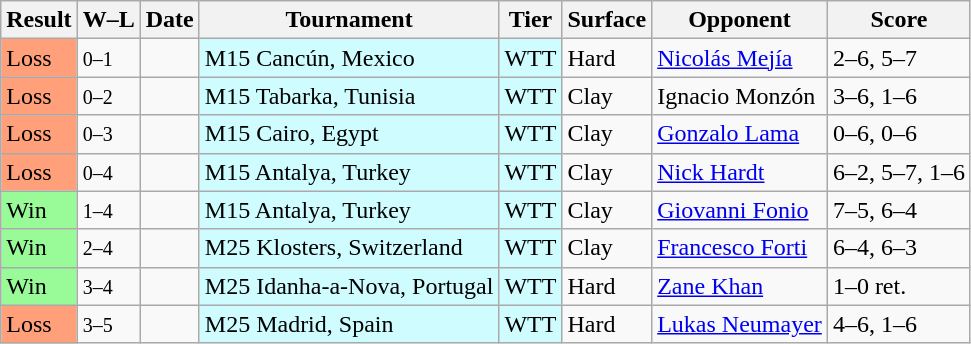<table class="sortable wikitable">
<tr>
<th>Result</th>
<th class="unsortable">W–L</th>
<th>Date</th>
<th>Tournament</th>
<th>Tier</th>
<th>Surface</th>
<th>Opponent</th>
<th class="unsortable">Score</th>
</tr>
<tr>
<td bgcolor=FFA07A>Loss</td>
<td><small>0–1</small></td>
<td></td>
<td style="background:#cffcff;">M15 Cancún, Mexico</td>
<td style="background:#cffcff;">WTT</td>
<td>Hard</td>
<td> <a href='#'>Nicolás Mejía</a></td>
<td>2–6, 5–7</td>
</tr>
<tr>
<td bgcolor=FFA07A>Loss</td>
<td><small>0–2</small></td>
<td></td>
<td style="background:#cffcff;">M15 Tabarka, Tunisia</td>
<td style="background:#cffcff;">WTT</td>
<td>Clay</td>
<td> Ignacio Monzón</td>
<td>3–6, 1–6</td>
</tr>
<tr>
<td bgcolor=FFA07A>Loss</td>
<td><small>0–3</small></td>
<td></td>
<td style="background:#cffcff;">M15 Cairo, Egypt</td>
<td style="background:#cffcff;">WTT</td>
<td>Clay</td>
<td> <a href='#'>Gonzalo Lama</a></td>
<td>0–6, 0–6</td>
</tr>
<tr>
<td bgcolor=FFA07A>Loss</td>
<td><small>0–4</small></td>
<td></td>
<td style="background:#cffcff;">M15 Antalya, Turkey</td>
<td style="background:#cffcff;">WTT</td>
<td>Clay</td>
<td> <a href='#'>Nick Hardt</a></td>
<td>6–2, 5–7, 1–6</td>
</tr>
<tr>
<td bgcolor=98FB98>Win</td>
<td><small>1–4</small></td>
<td></td>
<td style="background:#cffcff;">M15 Antalya, Turkey</td>
<td style="background:#cffcff;">WTT</td>
<td>Clay</td>
<td> <a href='#'>Giovanni Fonio</a></td>
<td>7–5, 6–4</td>
</tr>
<tr>
<td bgcolor=98FB98>Win</td>
<td><small>2–4</small></td>
<td></td>
<td style="background:#cffcff;">M25 Klosters, Switzerland</td>
<td style="background:#cffcff;">WTT</td>
<td>Clay</td>
<td> <a href='#'>Francesco Forti</a></td>
<td>6–4, 6–3</td>
</tr>
<tr>
<td bgcolor=98FB98>Win</td>
<td><small>3–4</small></td>
<td></td>
<td style="background:#cffcff;">M25 Idanha-a-Nova, Portugal</td>
<td style="background:#cffcff;">WTT</td>
<td>Hard</td>
<td> <a href='#'>Zane Khan</a></td>
<td>1–0 ret.</td>
</tr>
<tr>
<td bgcolor=FFA07A>Loss</td>
<td><small>3–5</small></td>
<td></td>
<td style="background:#cffcff;">M25 Madrid, Spain</td>
<td style="background:#cffcff;">WTT</td>
<td>Hard</td>
<td> <a href='#'>Lukas Neumayer</a></td>
<td>4–6, 1–6</td>
</tr>
</table>
